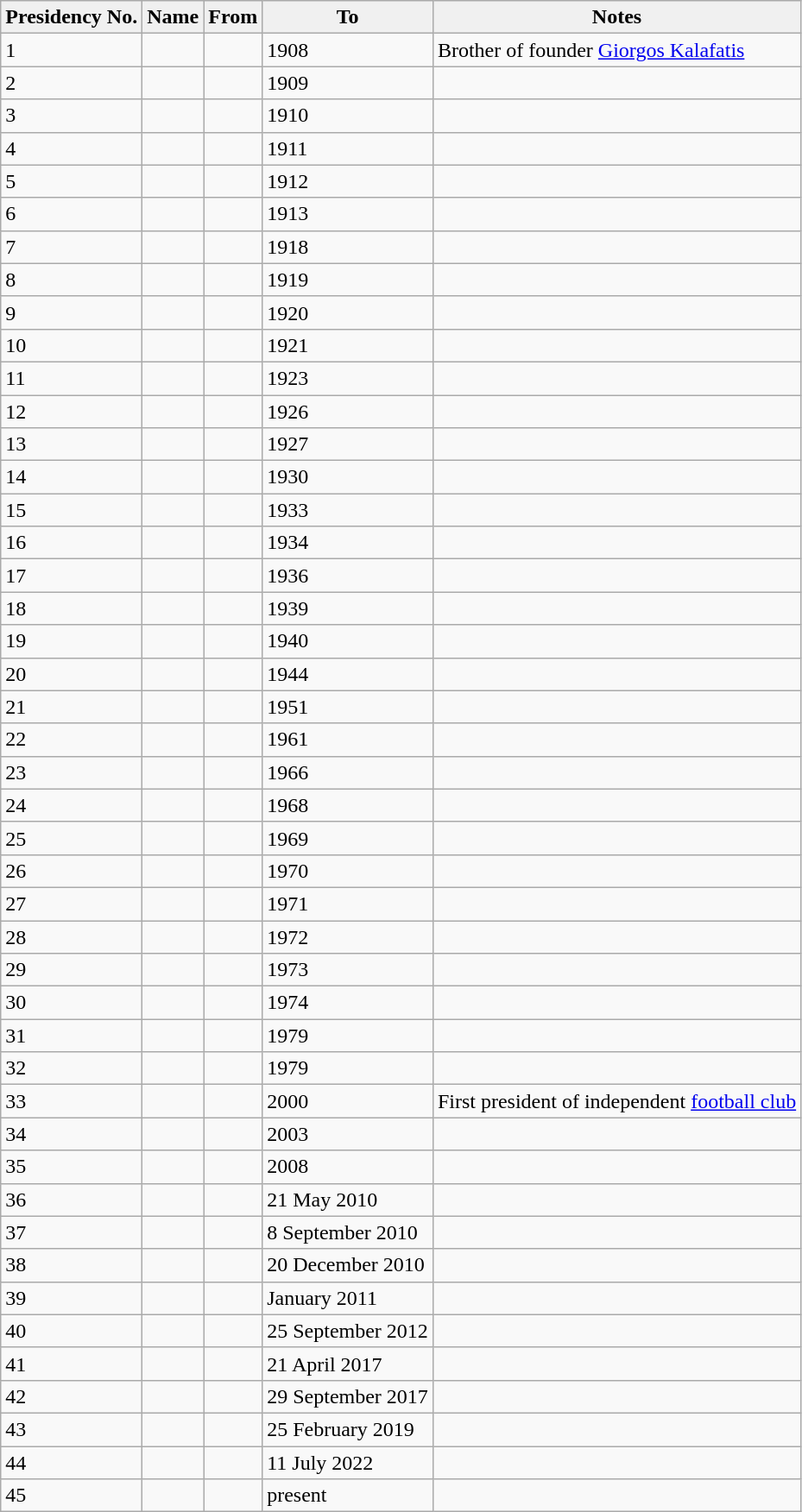<table class="wikitable sortable">
<tr style="text-align:center; background:#f0f0f0;">
<td><strong>Presidency No.</strong></td>
<td><strong>Name</strong></td>
<td><strong>From</strong></td>
<td><strong>To</strong></td>
<td><strong>Notes</strong></td>
</tr>
<tr>
<td>1</td>
<td></td>
<td></td>
<td>1908</td>
<td>Brother of founder <a href='#'>Giorgos Kalafatis</a></td>
</tr>
<tr>
<td>2</td>
<td></td>
<td></td>
<td>1909</td>
<td></td>
</tr>
<tr>
<td>3</td>
<td></td>
<td></td>
<td>1910</td>
<td></td>
</tr>
<tr>
<td>4</td>
<td></td>
<td></td>
<td>1911</td>
<td></td>
</tr>
<tr>
<td>5</td>
<td></td>
<td></td>
<td>1912</td>
<td></td>
</tr>
<tr>
<td>6</td>
<td></td>
<td></td>
<td>1913</td>
<td></td>
</tr>
<tr>
<td>7</td>
<td></td>
<td></td>
<td>1918</td>
<td></td>
</tr>
<tr>
<td>8</td>
<td></td>
<td></td>
<td>1919</td>
<td></td>
</tr>
<tr>
<td>9</td>
<td></td>
<td></td>
<td>1920</td>
<td></td>
</tr>
<tr>
<td>10</td>
<td></td>
<td></td>
<td>1921</td>
<td></td>
</tr>
<tr>
<td>11</td>
<td></td>
<td></td>
<td>1923</td>
<td></td>
</tr>
<tr>
<td>12</td>
<td></td>
<td></td>
<td>1926</td>
<td></td>
</tr>
<tr>
<td>13</td>
<td></td>
<td></td>
<td>1927</td>
<td></td>
</tr>
<tr>
<td>14</td>
<td></td>
<td></td>
<td>1930</td>
<td></td>
</tr>
<tr>
<td>15</td>
<td></td>
<td></td>
<td>1933</td>
<td></td>
</tr>
<tr>
<td>16</td>
<td></td>
<td></td>
<td>1934</td>
<td></td>
</tr>
<tr>
<td>17</td>
<td></td>
<td></td>
<td>1936</td>
<td></td>
</tr>
<tr>
<td>18</td>
<td></td>
<td></td>
<td>1939</td>
<td></td>
</tr>
<tr>
<td>19</td>
<td></td>
<td></td>
<td>1940</td>
<td></td>
</tr>
<tr>
<td>20</td>
<td></td>
<td></td>
<td>1944</td>
<td></td>
</tr>
<tr>
<td>21</td>
<td></td>
<td></td>
<td>1951</td>
<td></td>
</tr>
<tr>
<td>22</td>
<td></td>
<td></td>
<td>1961</td>
<td></td>
</tr>
<tr>
<td>23</td>
<td></td>
<td></td>
<td>1966</td>
<td></td>
</tr>
<tr>
<td>24</td>
<td></td>
<td></td>
<td>1968</td>
<td></td>
</tr>
<tr>
<td>25</td>
<td></td>
<td></td>
<td>1969</td>
<td></td>
</tr>
<tr>
<td>26</td>
<td></td>
<td></td>
<td>1970</td>
<td></td>
</tr>
<tr>
<td>27</td>
<td></td>
<td></td>
<td>1971</td>
<td></td>
</tr>
<tr>
<td>28</td>
<td></td>
<td></td>
<td>1972</td>
<td></td>
</tr>
<tr>
<td>29</td>
<td></td>
<td></td>
<td>1973</td>
<td></td>
</tr>
<tr>
<td>30</td>
<td></td>
<td></td>
<td>1974</td>
<td></td>
</tr>
<tr>
<td>31</td>
<td></td>
<td></td>
<td>1979</td>
<td></td>
</tr>
<tr>
<td>32</td>
<td></td>
<td></td>
<td>1979</td>
<td></td>
</tr>
<tr>
<td>33</td>
<td></td>
<td></td>
<td>2000</td>
<td>First president of independent <a href='#'>football club</a></td>
</tr>
<tr>
<td>34</td>
<td></td>
<td></td>
<td>2003</td>
<td></td>
</tr>
<tr>
<td>35</td>
<td></td>
<td></td>
<td>2008</td>
<td></td>
</tr>
<tr>
<td>36</td>
<td></td>
<td></td>
<td>21 May 2010</td>
<td></td>
</tr>
<tr>
<td>37</td>
<td></td>
<td></td>
<td>8 September 2010</td>
<td></td>
</tr>
<tr>
<td>38</td>
<td></td>
<td></td>
<td>20 December 2010</td>
<td></td>
</tr>
<tr>
<td>39</td>
<td></td>
<td></td>
<td>January 2011</td>
<td></td>
</tr>
<tr>
<td>40</td>
<td></td>
<td></td>
<td>25 September 2012</td>
<td></td>
</tr>
<tr>
<td>41</td>
<td></td>
<td></td>
<td>21 April 2017</td>
<td></td>
</tr>
<tr>
<td>42</td>
<td></td>
<td></td>
<td>29 September 2017</td>
<td></td>
</tr>
<tr>
<td>43</td>
<td></td>
<td></td>
<td>25 February 2019</td>
<td></td>
</tr>
<tr>
<td>44</td>
<td></td>
<td></td>
<td>11 July 2022</td>
<td></td>
</tr>
<tr>
<td>45</td>
<td></td>
<td></td>
<td>present</td>
<td></td>
</tr>
</table>
